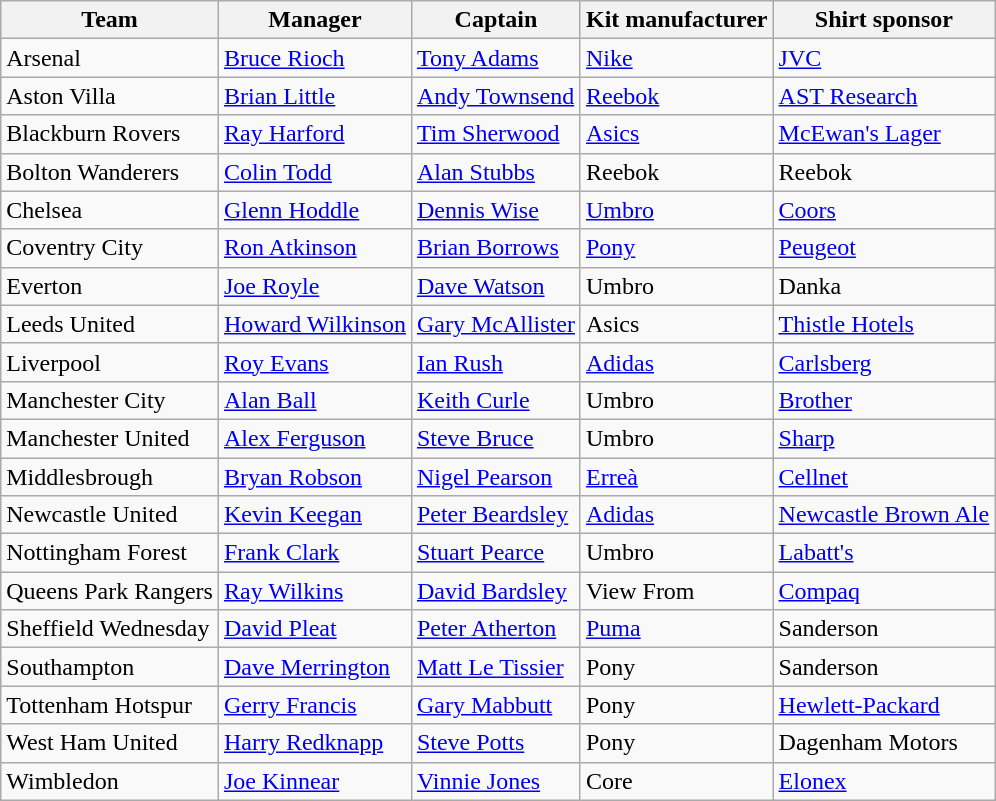<table class="wikitable sortable" style="text-align: left;">
<tr>
<th>Team</th>
<th>Manager</th>
<th>Captain</th>
<th>Kit manufacturer</th>
<th>Shirt sponsor</th>
</tr>
<tr>
<td>Arsenal</td>
<td> <a href='#'>Bruce Rioch</a></td>
<td> <a href='#'>Tony Adams</a></td>
<td><a href='#'>Nike</a></td>
<td><a href='#'>JVC</a></td>
</tr>
<tr>
<td>Aston Villa</td>
<td> <a href='#'>Brian Little</a></td>
<td> <a href='#'>Andy Townsend</a></td>
<td><a href='#'>Reebok</a></td>
<td><a href='#'>AST Research</a></td>
</tr>
<tr>
<td>Blackburn Rovers</td>
<td> <a href='#'>Ray Harford</a></td>
<td> <a href='#'>Tim Sherwood</a></td>
<td><a href='#'>Asics</a></td>
<td><a href='#'>McEwan's Lager</a></td>
</tr>
<tr>
<td>Bolton Wanderers</td>
<td> <a href='#'>Colin Todd</a></td>
<td> <a href='#'>Alan Stubbs</a></td>
<td>Reebok</td>
<td>Reebok</td>
</tr>
<tr>
<td>Chelsea</td>
<td> <a href='#'>Glenn Hoddle</a></td>
<td> <a href='#'>Dennis Wise</a></td>
<td><a href='#'>Umbro</a></td>
<td><a href='#'>Coors</a></td>
</tr>
<tr>
<td>Coventry City</td>
<td> <a href='#'>Ron Atkinson</a></td>
<td> <a href='#'>Brian Borrows</a></td>
<td><a href='#'>Pony</a></td>
<td><a href='#'>Peugeot</a></td>
</tr>
<tr>
<td>Everton</td>
<td> <a href='#'>Joe Royle</a></td>
<td> <a href='#'>Dave Watson</a></td>
<td>Umbro</td>
<td>Danka</td>
</tr>
<tr>
<td>Leeds United</td>
<td> <a href='#'>Howard Wilkinson</a></td>
<td> <a href='#'>Gary McAllister</a></td>
<td>Asics</td>
<td><a href='#'>Thistle Hotels</a></td>
</tr>
<tr>
<td>Liverpool</td>
<td> <a href='#'>Roy Evans</a></td>
<td> <a href='#'>Ian Rush</a></td>
<td><a href='#'>Adidas</a></td>
<td><a href='#'>Carlsberg</a></td>
</tr>
<tr>
<td>Manchester City</td>
<td> <a href='#'>Alan Ball</a></td>
<td> <a href='#'>Keith Curle</a></td>
<td>Umbro</td>
<td><a href='#'>Brother</a></td>
</tr>
<tr>
<td>Manchester United</td>
<td> <a href='#'>Alex Ferguson</a></td>
<td> <a href='#'>Steve Bruce</a></td>
<td>Umbro</td>
<td><a href='#'>Sharp</a></td>
</tr>
<tr>
<td>Middlesbrough</td>
<td> <a href='#'>Bryan Robson</a></td>
<td> <a href='#'>Nigel Pearson</a></td>
<td><a href='#'>Erreà</a></td>
<td><a href='#'>Cellnet</a></td>
</tr>
<tr>
<td>Newcastle United</td>
<td> <a href='#'>Kevin Keegan</a></td>
<td> <a href='#'>Peter Beardsley</a></td>
<td><a href='#'>Adidas</a></td>
<td><a href='#'>Newcastle Brown Ale</a></td>
</tr>
<tr>
<td>Nottingham Forest</td>
<td> <a href='#'>Frank Clark</a></td>
<td> <a href='#'>Stuart Pearce</a></td>
<td>Umbro</td>
<td><a href='#'>Labatt's</a></td>
</tr>
<tr>
<td>Queens Park Rangers</td>
<td> <a href='#'>Ray Wilkins</a></td>
<td> <a href='#'>David Bardsley</a></td>
<td>View From</td>
<td><a href='#'>Compaq</a></td>
</tr>
<tr>
<td>Sheffield Wednesday</td>
<td> <a href='#'>David Pleat</a></td>
<td> <a href='#'>Peter Atherton</a></td>
<td><a href='#'>Puma</a></td>
<td>Sanderson</td>
</tr>
<tr>
<td>Southampton</td>
<td> <a href='#'>Dave Merrington</a></td>
<td> <a href='#'>Matt Le Tissier</a></td>
<td>Pony</td>
<td>Sanderson</td>
</tr>
<tr>
<td>Tottenham Hotspur</td>
<td> <a href='#'>Gerry Francis</a></td>
<td> <a href='#'>Gary Mabbutt</a></td>
<td>Pony</td>
<td><a href='#'>Hewlett-Packard</a></td>
</tr>
<tr>
<td>West Ham United</td>
<td> <a href='#'>Harry Redknapp</a></td>
<td> <a href='#'>Steve Potts</a></td>
<td>Pony</td>
<td>Dagenham Motors</td>
</tr>
<tr>
<td>Wimbledon</td>
<td> <a href='#'>Joe Kinnear</a></td>
<td> <a href='#'>Vinnie Jones</a></td>
<td>Core</td>
<td><a href='#'>Elonex</a></td>
</tr>
</table>
